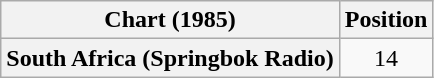<table class="wikitable plainrowheaders" style="text-align:center">
<tr>
<th scope="col">Chart (1985)</th>
<th scope="col">Position</th>
</tr>
<tr>
<th scope="row">South Africa (Springbok Radio)</th>
<td>14</td>
</tr>
</table>
